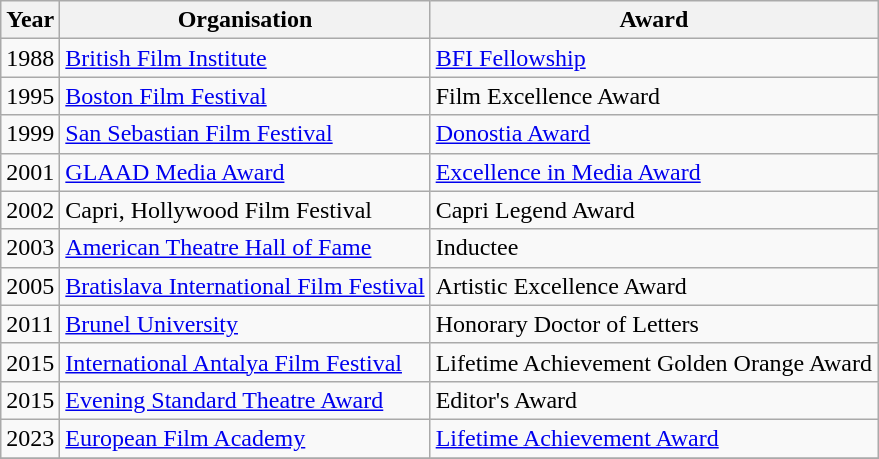<table class="wikitable">
<tr>
<th>Year</th>
<th>Organisation</th>
<th>Award</th>
</tr>
<tr>
<td>1988</td>
<td><a href='#'>British Film Institute</a></td>
<td><a href='#'>BFI Fellowship</a></td>
</tr>
<tr>
<td>1995</td>
<td><a href='#'>Boston Film Festival</a></td>
<td>Film Excellence Award</td>
</tr>
<tr>
<td>1999</td>
<td><a href='#'>San Sebastian Film Festival</a></td>
<td><a href='#'>Donostia Award</a></td>
</tr>
<tr>
<td>2001</td>
<td><a href='#'>GLAAD Media Award</a></td>
<td><a href='#'>Excellence in Media Award</a></td>
</tr>
<tr>
<td>2002</td>
<td>Capri, Hollywood Film Festival</td>
<td>Capri Legend Award</td>
</tr>
<tr>
<td>2003</td>
<td><a href='#'>American Theatre Hall of Fame</a></td>
<td>Inductee</td>
</tr>
<tr>
<td>2005</td>
<td><a href='#'>Bratislava International Film Festival</a></td>
<td>Artistic Excellence Award</td>
</tr>
<tr>
<td>2011</td>
<td><a href='#'>Brunel University</a></td>
<td>Honorary Doctor of Letters</td>
</tr>
<tr>
<td>2015</td>
<td><a href='#'>International Antalya Film Festival</a></td>
<td>Lifetime Achievement Golden Orange Award</td>
</tr>
<tr>
<td>2015</td>
<td><a href='#'>Evening Standard Theatre Award</a></td>
<td>Editor's Award</td>
</tr>
<tr>
<td>2023</td>
<td><a href='#'>European Film Academy</a></td>
<td><a href='#'>Lifetime Achievement Award</a></td>
</tr>
<tr>
</tr>
</table>
